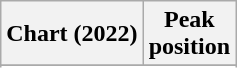<table class="wikitable sortable plainrowheaders" style="text-align:center">
<tr>
<th scope="col">Chart (2022)</th>
<th scope="col">Peak<br>position</th>
</tr>
<tr>
</tr>
<tr>
</tr>
<tr>
</tr>
<tr>
</tr>
<tr>
</tr>
<tr>
</tr>
<tr>
</tr>
<tr>
</tr>
</table>
